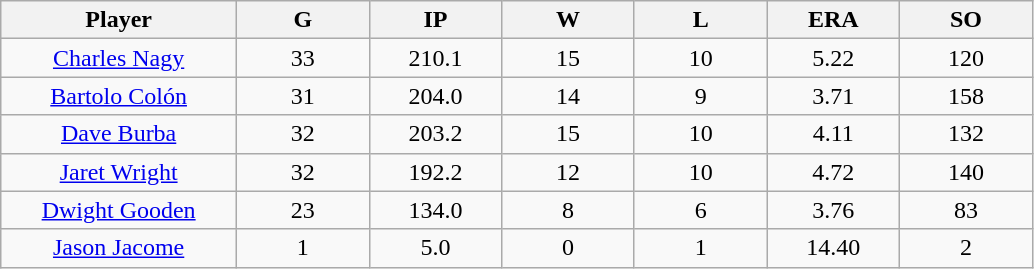<table class="wikitable sortable">
<tr>
<th bgcolor="#DDDDFF" width="16%">Player</th>
<th bgcolor="#DDDDFF" width="9%">G</th>
<th bgcolor="#DDDDFF" width="9%">IP</th>
<th bgcolor="#DDDDFF" width="9%">W</th>
<th bgcolor="#DDDDFF" width="9%">L</th>
<th bgcolor="#DDDDFF" width="9%">ERA</th>
<th bgcolor="#DDDDFF" width="9%">SO</th>
</tr>
<tr align="center">
<td><a href='#'>Charles Nagy</a></td>
<td>33</td>
<td>210.1</td>
<td>15</td>
<td>10</td>
<td>5.22</td>
<td>120</td>
</tr>
<tr align=center>
<td><a href='#'>Bartolo Colón</a></td>
<td>31</td>
<td>204.0</td>
<td>14</td>
<td>9</td>
<td>3.71</td>
<td>158</td>
</tr>
<tr align=center>
<td><a href='#'>Dave Burba</a></td>
<td>32</td>
<td>203.2</td>
<td>15</td>
<td>10</td>
<td>4.11</td>
<td>132</td>
</tr>
<tr align=center>
<td><a href='#'>Jaret Wright</a></td>
<td>32</td>
<td>192.2</td>
<td>12</td>
<td>10</td>
<td>4.72</td>
<td>140</td>
</tr>
<tr align=center>
<td><a href='#'>Dwight Gooden</a></td>
<td>23</td>
<td>134.0</td>
<td>8</td>
<td>6</td>
<td>3.76</td>
<td>83</td>
</tr>
<tr align=center>
<td><a href='#'>Jason Jacome</a></td>
<td>1</td>
<td>5.0</td>
<td>0</td>
<td>1</td>
<td>14.40</td>
<td>2</td>
</tr>
</table>
